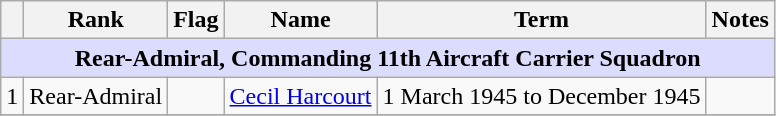<table class="wikitable">
<tr>
<th></th>
<th>Rank</th>
<th>Flag</th>
<th>Name</th>
<th>Term</th>
<th>Notes</th>
</tr>
<tr>
<td colspan="6" align="center" style="background:#dcdcfe;"><strong>Rear-Admiral, Commanding 11th Aircraft Carrier Squadron</strong></td>
</tr>
<tr>
<td>1</td>
<td>Rear-Admiral</td>
<td></td>
<td><a href='#'>Cecil Harcourt</a></td>
<td>1 March 1945 to December 1945</td>
<td></td>
</tr>
<tr>
</tr>
</table>
